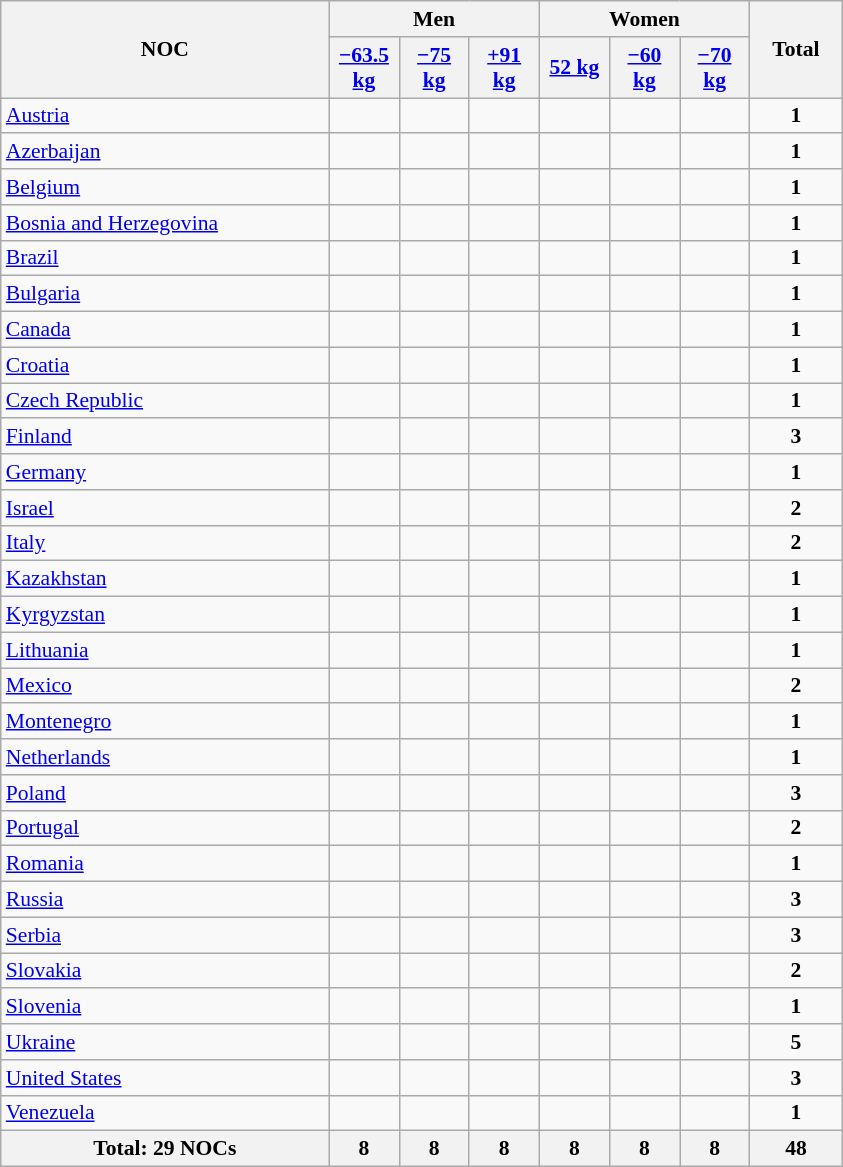<table class="wikitable sortable" style="text-align:center; font-size:90%">
<tr>
<th rowspan="2" width=212 align="left">NOC</th>
<th colspan=3>Men</th>
<th colspan=3>Women</th>
<th width=55 rowspan="2">Total</th>
</tr>
<tr>
<th width=40><a href='#'>−63.5 kg</a></th>
<th width=40><a href='#'>−75 kg</a></th>
<th width=40><a href='#'>+91 kg</a></th>
<th width=40><a href='#'>52 kg</a></th>
<th width=40><a href='#'>−60 kg</a></th>
<th width=40><a href='#'>−70 kg</a></th>
</tr>
<tr>
<td align=left> <a href='#'>Austria</a></td>
<td></td>
<td></td>
<td></td>
<td></td>
<td></td>
<td></td>
<td><strong>1</strong></td>
</tr>
<tr>
<td align=left> <a href='#'>Azerbaijan</a></td>
<td></td>
<td></td>
<td></td>
<td></td>
<td></td>
<td></td>
<td><strong>1</strong></td>
</tr>
<tr>
<td align=left> <a href='#'>Belgium</a></td>
<td></td>
<td></td>
<td></td>
<td></td>
<td></td>
<td></td>
<td><strong>1</strong></td>
</tr>
<tr>
<td align=left> <a href='#'>Bosnia and Herzegovina</a></td>
<td></td>
<td></td>
<td></td>
<td></td>
<td></td>
<td></td>
<td><strong>1</strong></td>
</tr>
<tr>
<td align=left> <a href='#'>Brazil</a></td>
<td></td>
<td></td>
<td></td>
<td></td>
<td></td>
<td></td>
<td><strong>1</strong></td>
</tr>
<tr>
<td align=left> <a href='#'>Bulgaria</a></td>
<td></td>
<td></td>
<td></td>
<td></td>
<td></td>
<td></td>
<td><strong>1</strong></td>
</tr>
<tr>
<td align=left> <a href='#'>Canada</a></td>
<td></td>
<td></td>
<td></td>
<td></td>
<td></td>
<td></td>
<td><strong>1</strong></td>
</tr>
<tr>
<td align=left> <a href='#'>Croatia</a></td>
<td></td>
<td></td>
<td></td>
<td></td>
<td></td>
<td></td>
<td><strong>1</strong></td>
</tr>
<tr>
<td align=left> <a href='#'>Czech Republic</a></td>
<td></td>
<td></td>
<td></td>
<td></td>
<td></td>
<td></td>
<td><strong>1</strong></td>
</tr>
<tr>
<td align=left> <a href='#'>Finland</a></td>
<td></td>
<td></td>
<td></td>
<td></td>
<td></td>
<td></td>
<td><strong>3</strong></td>
</tr>
<tr>
<td align=left> <a href='#'>Germany</a></td>
<td></td>
<td></td>
<td></td>
<td></td>
<td></td>
<td></td>
<td><strong>1</strong></td>
</tr>
<tr>
<td align=left> <a href='#'>Israel</a></td>
<td></td>
<td></td>
<td></td>
<td></td>
<td></td>
<td></td>
<td><strong>2</strong></td>
</tr>
<tr>
<td align=left> <a href='#'>Italy</a></td>
<td></td>
<td></td>
<td></td>
<td></td>
<td></td>
<td></td>
<td><strong>2</strong></td>
</tr>
<tr>
<td align=left> <a href='#'>Kazakhstan</a></td>
<td></td>
<td></td>
<td></td>
<td></td>
<td></td>
<td></td>
<td><strong>1</strong></td>
</tr>
<tr>
<td align=left> <a href='#'>Kyrgyzstan</a></td>
<td></td>
<td></td>
<td></td>
<td></td>
<td></td>
<td></td>
<td><strong>1</strong></td>
</tr>
<tr>
<td align=left> <a href='#'>Lithuania</a></td>
<td></td>
<td></td>
<td></td>
<td></td>
<td></td>
<td></td>
<td><strong>1</strong></td>
</tr>
<tr>
<td align=left> <a href='#'>Mexico</a></td>
<td></td>
<td></td>
<td></td>
<td></td>
<td></td>
<td></td>
<td><strong>2</strong></td>
</tr>
<tr>
<td align=left> <a href='#'>Montenegro</a></td>
<td></td>
<td></td>
<td></td>
<td></td>
<td></td>
<td></td>
<td><strong>1</strong></td>
</tr>
<tr>
<td align=left> <a href='#'>Netherlands</a></td>
<td></td>
<td></td>
<td></td>
<td></td>
<td></td>
<td></td>
<td><strong>1</strong></td>
</tr>
<tr>
<td align=left> <a href='#'>Poland</a></td>
<td></td>
<td></td>
<td></td>
<td></td>
<td></td>
<td></td>
<td><strong>3</strong></td>
</tr>
<tr>
<td align=left> <a href='#'>Portugal</a></td>
<td></td>
<td></td>
<td></td>
<td></td>
<td></td>
<td></td>
<td><strong>2</strong></td>
</tr>
<tr>
<td align=left> <a href='#'>Romania</a></td>
<td></td>
<td></td>
<td></td>
<td></td>
<td></td>
<td></td>
<td><strong>1</strong></td>
</tr>
<tr>
<td align=left> <a href='#'>Russia</a></td>
<td></td>
<td></td>
<td></td>
<td></td>
<td></td>
<td></td>
<td><strong>3</strong></td>
</tr>
<tr>
<td align=left> <a href='#'>Serbia</a></td>
<td></td>
<td></td>
<td></td>
<td></td>
<td></td>
<td></td>
<td><strong>3</strong></td>
</tr>
<tr>
<td align=left> <a href='#'>Slovakia</a></td>
<td></td>
<td></td>
<td></td>
<td></td>
<td></td>
<td></td>
<td><strong>2</strong></td>
</tr>
<tr>
<td align=left> <a href='#'>Slovenia</a></td>
<td></td>
<td></td>
<td></td>
<td></td>
<td></td>
<td></td>
<td><strong>1</strong></td>
</tr>
<tr>
<td align=left> <a href='#'>Ukraine</a></td>
<td></td>
<td></td>
<td></td>
<td></td>
<td></td>
<td></td>
<td><strong>5</strong></td>
</tr>
<tr>
<td align=left> <a href='#'>United States</a></td>
<td></td>
<td></td>
<td></td>
<td></td>
<td></td>
<td></td>
<td><strong>3</strong></td>
</tr>
<tr>
<td align=left> <a href='#'>Venezuela</a></td>
<td></td>
<td></td>
<td></td>
<td></td>
<td></td>
<td></td>
<td><strong>1</strong></td>
</tr>
<tr>
<th>Total: 29 NOCs</th>
<th>8</th>
<th>8</th>
<th>8</th>
<th>8</th>
<th>8</th>
<th>8</th>
<th>48</th>
</tr>
</table>
